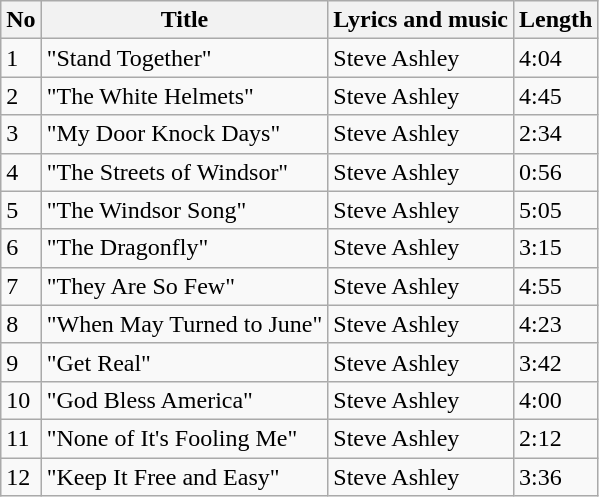<table class="wikitable">
<tr>
<th>No</th>
<th>Title</th>
<th>Lyrics and music</th>
<th>Length</th>
</tr>
<tr>
<td>1</td>
<td>"Stand Together"</td>
<td>Steve Ashley</td>
<td>4:04</td>
</tr>
<tr>
<td>2</td>
<td>"The White Helmets"</td>
<td>Steve Ashley</td>
<td>4:45</td>
</tr>
<tr>
<td>3</td>
<td>"My Door Knock Days"</td>
<td>Steve Ashley</td>
<td>2:34</td>
</tr>
<tr>
<td>4</td>
<td>"The Streets of Windsor"</td>
<td>Steve Ashley</td>
<td>0:56</td>
</tr>
<tr>
<td>5</td>
<td>"The Windsor Song"</td>
<td>Steve Ashley</td>
<td>5:05</td>
</tr>
<tr>
<td>6</td>
<td>"The Dragonfly"</td>
<td>Steve Ashley</td>
<td>3:15</td>
</tr>
<tr>
<td>7</td>
<td>"They Are So Few"</td>
<td>Steve Ashley</td>
<td>4:55</td>
</tr>
<tr>
<td>8</td>
<td>"When May Turned to June"</td>
<td>Steve Ashley</td>
<td>4:23</td>
</tr>
<tr>
<td>9</td>
<td>"Get Real"</td>
<td>Steve Ashley</td>
<td>3:42</td>
</tr>
<tr>
<td>10</td>
<td>"God Bless America"</td>
<td>Steve Ashley</td>
<td>4:00</td>
</tr>
<tr>
<td>11</td>
<td>"None of It's Fooling Me"</td>
<td>Steve Ashley</td>
<td>2:12</td>
</tr>
<tr>
<td>12</td>
<td>"Keep It Free and Easy"</td>
<td>Steve Ashley</td>
<td>3:36</td>
</tr>
</table>
